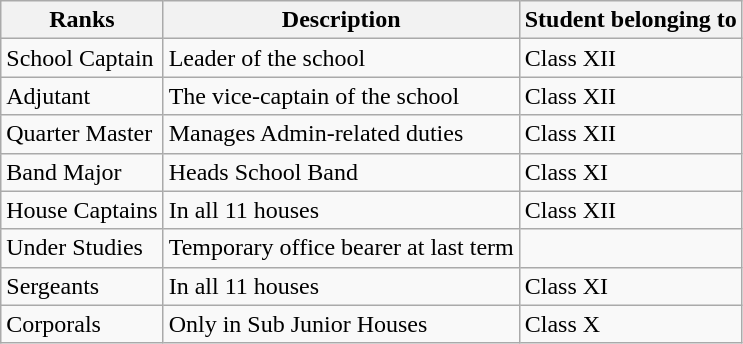<table class="wikitable">
<tr>
<th>Ranks</th>
<th>Description</th>
<th>Student belonging to</th>
</tr>
<tr>
<td>School Captain</td>
<td>Leader of the school</td>
<td>Class XII</td>
</tr>
<tr>
<td>Adjutant</td>
<td>The vice-captain of the school</td>
<td>Class XII</td>
</tr>
<tr>
<td>Quarter Master</td>
<td>Manages Admin-related duties</td>
<td>Class XII</td>
</tr>
<tr>
<td>Band Major</td>
<td>Heads School Band</td>
<td>Class XI</td>
</tr>
<tr>
<td>House Captains</td>
<td>In all 11 houses</td>
<td>Class XII</td>
</tr>
<tr>
<td>Under Studies</td>
<td>Temporary office bearer at last term</td>
<td></td>
</tr>
<tr>
<td>Sergeants</td>
<td>In all 11 houses</td>
<td>Class XI</td>
</tr>
<tr>
<td>Corporals</td>
<td>Only in Sub Junior Houses</td>
<td>Class X</td>
</tr>
</table>
